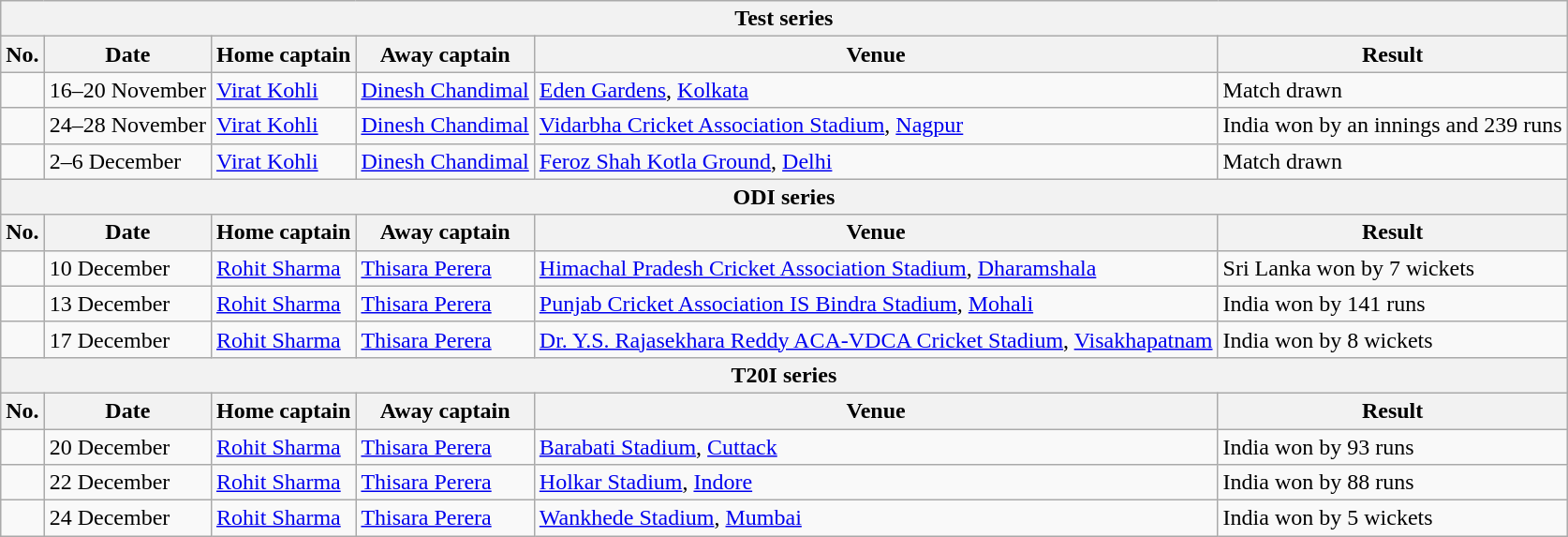<table class="wikitable">
<tr>
<th colspan="6">Test series</th>
</tr>
<tr>
<th>No.</th>
<th>Date</th>
<th>Home captain</th>
<th>Away captain</th>
<th>Venue</th>
<th>Result</th>
</tr>
<tr>
<td></td>
<td>16–20 November</td>
<td><a href='#'>Virat Kohli</a></td>
<td><a href='#'>Dinesh Chandimal</a></td>
<td><a href='#'>Eden Gardens</a>, <a href='#'>Kolkata</a></td>
<td>Match drawn</td>
</tr>
<tr>
<td></td>
<td>24–28 November</td>
<td><a href='#'>Virat Kohli</a></td>
<td><a href='#'>Dinesh Chandimal</a></td>
<td><a href='#'>Vidarbha Cricket Association Stadium</a>, <a href='#'>Nagpur</a></td>
<td>India won by an innings and 239 runs</td>
</tr>
<tr>
<td></td>
<td>2–6 December</td>
<td><a href='#'>Virat Kohli</a></td>
<td><a href='#'>Dinesh Chandimal</a></td>
<td><a href='#'>Feroz Shah Kotla Ground</a>, <a href='#'>Delhi</a></td>
<td>Match drawn</td>
</tr>
<tr>
<th colspan="6">ODI series</th>
</tr>
<tr>
<th>No.</th>
<th>Date</th>
<th>Home captain</th>
<th>Away captain</th>
<th>Venue</th>
<th>Result</th>
</tr>
<tr>
<td></td>
<td>10 December</td>
<td><a href='#'>Rohit Sharma</a></td>
<td><a href='#'>Thisara Perera</a></td>
<td><a href='#'>Himachal Pradesh Cricket Association Stadium</a>, <a href='#'>Dharamshala</a></td>
<td>Sri Lanka won by 7 wickets</td>
</tr>
<tr>
<td></td>
<td>13 December</td>
<td><a href='#'>Rohit Sharma</a></td>
<td><a href='#'>Thisara Perera</a></td>
<td><a href='#'>Punjab Cricket Association IS Bindra Stadium</a>, <a href='#'>Mohali</a></td>
<td>India won by 141 runs</td>
</tr>
<tr>
<td></td>
<td>17 December</td>
<td><a href='#'>Rohit Sharma</a></td>
<td><a href='#'>Thisara Perera</a></td>
<td><a href='#'>Dr. Y.S. Rajasekhara Reddy ACA-VDCA Cricket Stadium</a>, <a href='#'>Visakhapatnam</a></td>
<td>India won by 8 wickets</td>
</tr>
<tr>
<th colspan="6">T20I series</th>
</tr>
<tr>
<th>No.</th>
<th>Date</th>
<th>Home captain</th>
<th>Away captain</th>
<th>Venue</th>
<th>Result</th>
</tr>
<tr>
<td></td>
<td>20 December</td>
<td><a href='#'>Rohit Sharma</a></td>
<td><a href='#'>Thisara Perera</a></td>
<td><a href='#'>Barabati Stadium</a>, <a href='#'>Cuttack</a></td>
<td>India won by 93 runs</td>
</tr>
<tr>
<td></td>
<td>22 December</td>
<td><a href='#'>Rohit Sharma</a></td>
<td><a href='#'>Thisara Perera</a></td>
<td><a href='#'>Holkar Stadium</a>, <a href='#'>Indore</a></td>
<td>India won by 88 runs</td>
</tr>
<tr>
<td></td>
<td>24 December</td>
<td><a href='#'>Rohit Sharma</a></td>
<td><a href='#'>Thisara Perera</a></td>
<td><a href='#'>Wankhede Stadium</a>, <a href='#'>Mumbai</a></td>
<td>India won by 5 wickets</td>
</tr>
</table>
